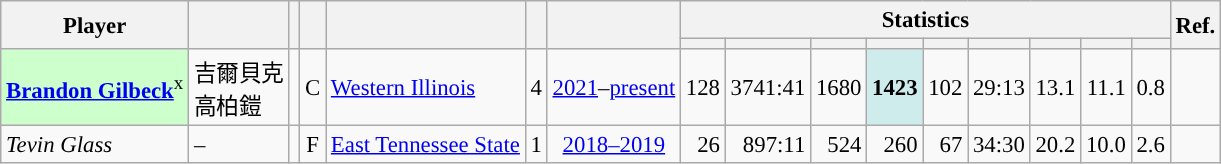<table class="wikitable sortable" style="font-size:95%; text-align:right;">
<tr>
<th rowspan="2">Player</th>
<th rowspan="2"></th>
<th rowspan="2"></th>
<th rowspan="2"></th>
<th rowspan="2"></th>
<th rowspan="2"></th>
<th rowspan="2"></th>
<th colspan="9">Statistics</th>
<th rowspan="2">Ref.</th>
</tr>
<tr>
<th></th>
<th></th>
<th></th>
<th></th>
<th></th>
<th></th>
<th></th>
<th></th>
<th></th>
</tr>
<tr>
<td align="left" bgcolor="#CCFFCC"><strong><a href='#'>Brandon Gilbeck</a></strong><sup>x</sup></td>
<td align="left">吉爾貝克<br>高柏鎧</td>
<td align="center"></td>
<td align="center">C</td>
<td align="left"><a href='#'>Western Illinois</a></td>
<td align="center">4</td>
<td align="center"><a href='#'>2021</a>–<a href='#'>present</a></td>
<td>128</td>
<td>3741:41</td>
<td>1680</td>
<td bgcolor="#CFECEC"><strong>1423</strong></td>
<td>102</td>
<td>29:13</td>
<td>13.1</td>
<td>11.1</td>
<td>0.8</td>
<td align="center"></td>
</tr>
<tr>
<td align="left"><em>Tevin Glass</em></td>
<td align="left">–</td>
<td align="center"></td>
<td align="center">F</td>
<td align="left"><a href='#'>East Tennessee State</a></td>
<td align="center">1</td>
<td align="center"><a href='#'>2018–2019</a></td>
<td>26</td>
<td>897:11</td>
<td>524</td>
<td>260</td>
<td>67</td>
<td>34:30</td>
<td>20.2</td>
<td>10.0</td>
<td>2.6</td>
<td align="center"></td>
</tr>
</table>
